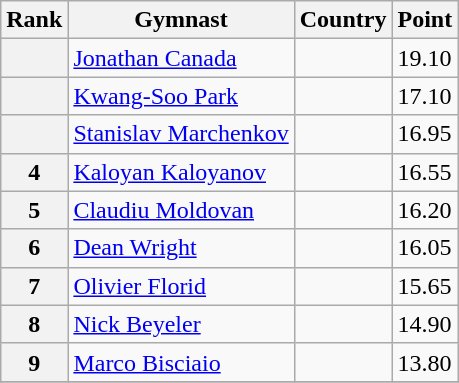<table class="wikitable sortable">
<tr>
<th>Rank</th>
<th>Gymnast</th>
<th>Country</th>
<th>Point</th>
</tr>
<tr>
<th></th>
<td><a href='#'>Jonathan Canada</a></td>
<td></td>
<td>19.10</td>
</tr>
<tr>
<th></th>
<td><a href='#'>Kwang-Soo Park</a></td>
<td></td>
<td>17.10</td>
</tr>
<tr>
<th></th>
<td><a href='#'>Stanislav Marchenkov</a></td>
<td></td>
<td>16.95</td>
</tr>
<tr>
<th>4</th>
<td><a href='#'>Kaloyan Kaloyanov</a></td>
<td></td>
<td>16.55</td>
</tr>
<tr>
<th>5</th>
<td><a href='#'>Claudiu Moldovan</a></td>
<td></td>
<td>16.20</td>
</tr>
<tr>
<th>6</th>
<td><a href='#'>Dean Wright</a></td>
<td></td>
<td>16.05</td>
</tr>
<tr>
<th>7</th>
<td><a href='#'>Olivier Florid</a></td>
<td></td>
<td>15.65</td>
</tr>
<tr>
<th>8</th>
<td><a href='#'>Nick Beyeler</a></td>
<td></td>
<td>14.90</td>
</tr>
<tr>
<th>9</th>
<td><a href='#'>Marco Bisciaio</a></td>
<td></td>
<td>13.80</td>
</tr>
<tr>
</tr>
</table>
